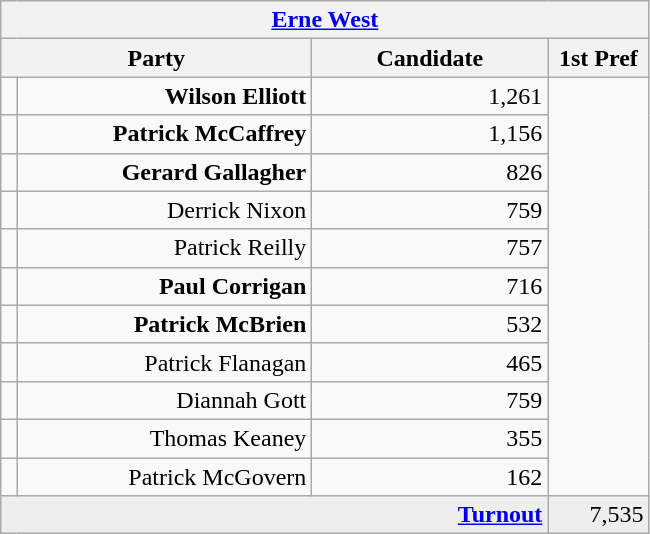<table class="wikitable">
<tr>
<th colspan="4" align="center"><a href='#'>Erne West</a></th>
</tr>
<tr>
<th colspan="2" align="center" width=200>Party</th>
<th width=150>Candidate</th>
<th width=60>1st Pref</th>
</tr>
<tr>
<td></td>
<td align="right"><strong>Wilson Elliott</strong></td>
<td align="right">1,261</td>
</tr>
<tr>
<td></td>
<td align="right"><strong>Patrick McCaffrey</strong></td>
<td align="right">1,156</td>
</tr>
<tr>
<td></td>
<td align="right"><strong>Gerard Gallagher</strong></td>
<td align="right">826</td>
</tr>
<tr>
<td></td>
<td align="right">Derrick Nixon</td>
<td align="right">759</td>
</tr>
<tr>
<td></td>
<td align="right">Patrick Reilly</td>
<td align="right">757</td>
</tr>
<tr>
<td></td>
<td align="right"><strong>Paul Corrigan</strong></td>
<td align="right">716</td>
</tr>
<tr>
<td></td>
<td align="right"><strong>Patrick McBrien</strong></td>
<td align="right">532</td>
</tr>
<tr>
<td></td>
<td align="right">Patrick Flanagan</td>
<td align="right">465</td>
</tr>
<tr>
<td></td>
<td align="right">Diannah Gott</td>
<td align="right">759</td>
</tr>
<tr>
<td></td>
<td align="right">Thomas Keaney</td>
<td align="right">355</td>
</tr>
<tr>
<td></td>
<td align="right">Patrick McGovern</td>
<td align="right">162</td>
</tr>
<tr bgcolor="EEEEEE">
<td colspan=3 align="right"><strong><a href='#'>Turnout</a></strong></td>
<td align="right">7,535</td>
</tr>
</table>
